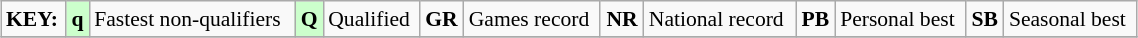<table class="wikitable" style="margin:0.5em auto; font-size:90%;position:relative;" width=60%>
<tr>
<td><strong>KEY:</strong></td>
<td bgcolor=ccffcc align=center><strong>q</strong></td>
<td>Fastest non-qualifiers</td>
<td bgcolor=ccffcc align=center><strong>Q</strong></td>
<td>Qualified</td>
<td align=center><strong>GR</strong></td>
<td>Games record</td>
<td align=center><strong>NR</strong></td>
<td>National record</td>
<td align=center><strong>PB</strong></td>
<td>Personal best</td>
<td align=center><strong>SB</strong></td>
<td>Seasonal best</td>
</tr>
<tr>
</tr>
</table>
